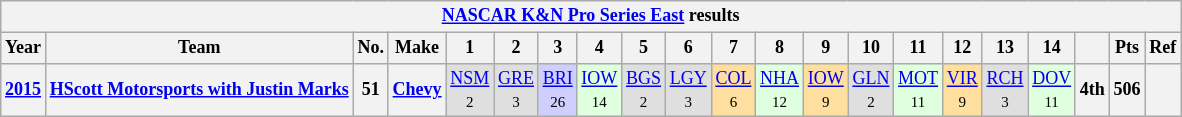<table class="wikitable" style="text-align:center; font-size:75%">
<tr>
<th colspan=45><a href='#'>NASCAR K&N Pro Series East</a> results</th>
</tr>
<tr>
<th>Year</th>
<th>Team</th>
<th>No.</th>
<th>Make</th>
<th>1</th>
<th>2</th>
<th>3</th>
<th>4</th>
<th>5</th>
<th>6</th>
<th>7</th>
<th>8</th>
<th>9</th>
<th>10</th>
<th>11</th>
<th>12</th>
<th>13</th>
<th>14</th>
<th></th>
<th>Pts</th>
<th>Ref</th>
</tr>
<tr>
<th><a href='#'>2015</a></th>
<th><a href='#'>HScott Motorsports with Justin Marks</a></th>
<th>51</th>
<th><a href='#'>Chevy</a></th>
<td style="background:#DFDFDF;"><a href='#'>NSM</a><br><small>2</small></td>
<td style="background:#DFDFDF;"><a href='#'>GRE</a><br><small>3</small></td>
<td style="background:#CFCFFF;"><a href='#'>BRI</a><br><small>26</small></td>
<td style="background:#DFFFDF;"><a href='#'>IOW</a><br><small>14</small></td>
<td style="background:#DFDFDF;"><a href='#'>BGS</a><br><small>2</small></td>
<td style="background:#DFDFDF;"><a href='#'>LGY</a><br><small>3</small></td>
<td style="background:#FFDF9F;"><a href='#'>COL</a><br><small>6</small></td>
<td style="background:#DFFFDF;"><a href='#'>NHA</a><br><small>12</small></td>
<td style="background:#FFDF9F;"><a href='#'>IOW</a><br><small>9</small></td>
<td style="background:#DFDFDF;"><a href='#'>GLN</a><br><small>2</small></td>
<td style="background:#DFFFDF;"><a href='#'>MOT</a><br><small>11</small></td>
<td style="background:#FFDF9F;"><a href='#'>VIR</a><br><small>9</small></td>
<td style="background:#DFDFDF;"><a href='#'>RCH</a><br><small>3</small></td>
<td style="background:#DFFFDF;"><a href='#'>DOV</a><br><small>11</small></td>
<th>4th</th>
<th>506</th>
<th></th>
</tr>
</table>
